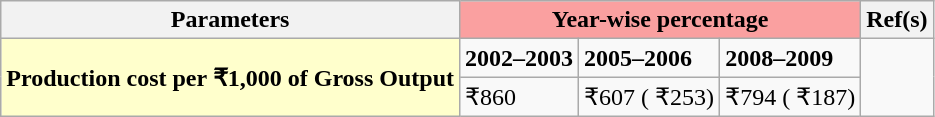<table class="wikitable">
<tr>
<th>Parameters</th>
<th colspan="3" style="background: #FAA0A0;">Year-wise percentage</th>
<th>Ref(s)</th>
</tr>
<tr>
<td rowspan="2" style="background:#FFFFCC";><strong>Production cost per ₹1,000 of Gross Output</strong></td>
<td colspan="1"><strong>2002–2003</strong></td>
<td colspan="1"><strong>2005–2006</strong></td>
<td colspan="1"><strong>2008–2009</strong></td>
<td rowspan="2"></td>
</tr>
<tr>
<td colspan="1">₹860</td>
<td colspan="1">₹607 ( ₹253)</td>
<td colspan="1">₹794 ( ₹187)</td>
</tr>
</table>
